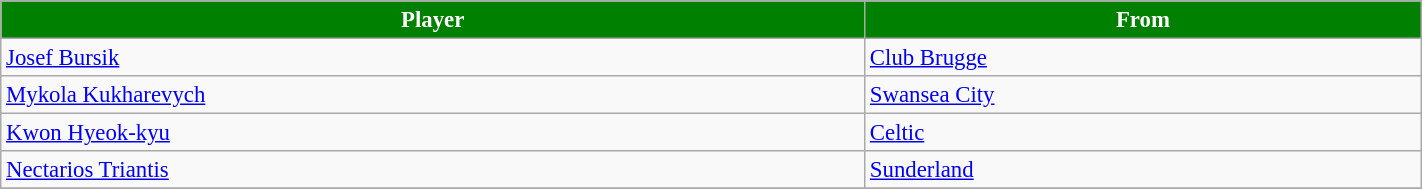<table class="wikitable" style="text-align:center; font-size:95%;width:75%; text-align:left">
<tr>
<th style="background:#008000; color:white;">Player</th>
<th style="background:#008000; color:white;">From</th>
</tr>
<tr>
<td> <a href='#'>Josef Bursik</a></td>
<td> <a href='#'>Club Brugge</a></td>
</tr>
<tr>
<td> <a href='#'>Mykola Kukharevych</a></td>
<td> <a href='#'>Swansea City</a></td>
</tr>
<tr>
<td> <a href='#'>Kwon Hyeok-kyu</a></td>
<td> <a href='#'>Celtic</a></td>
</tr>
<tr>
<td> <a href='#'>Nectarios Triantis</a></td>
<td> <a href='#'>Sunderland</a></td>
</tr>
<tr>
</tr>
</table>
